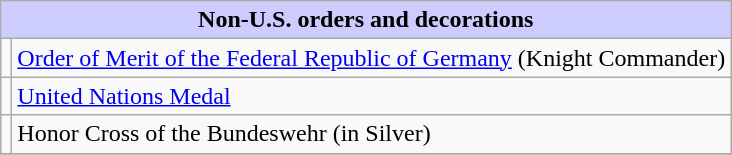<table class="wikitable">
<tr style="background:#ccf; text-align:center;">
<td colspan=2><strong>Non-U.S. orders and decorations</strong></td>
</tr>
<tr>
<td></td>
<td><a href='#'>Order of Merit of the Federal Republic of Germany</a> (Knight Commander)</td>
</tr>
<tr>
<td></td>
<td><a href='#'>United Nations Medal</a></td>
</tr>
<tr>
<td></td>
<td>Honor Cross of the Bundeswehr (in Silver)</td>
</tr>
<tr>
</tr>
</table>
